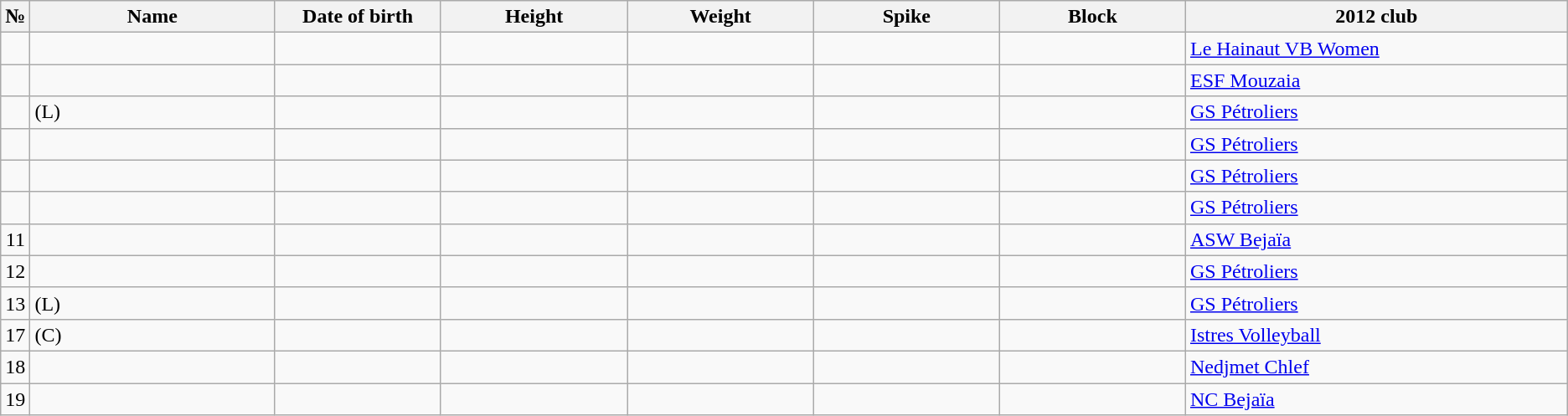<table class="wikitable sortable" style="font-size:100%; text-align:center;">
<tr>
<th>№</th>
<th style="width:12em">Name</th>
<th style="width:8em">Date of birth</th>
<th style="width:9em">Height</th>
<th style="width:9em">Weight</th>
<th style="width:9em">Spike</th>
<th style="width:9em">Block</th>
<th style="width:19em">2012 club</th>
</tr>
<tr>
<td></td>
<td style="text-align:left;"></td>
<td style="text-align:right;"></td>
<td></td>
<td></td>
<td></td>
<td></td>
<td style="text-align:left;"> <a href='#'>Le Hainaut VB Women</a></td>
</tr>
<tr>
<td></td>
<td style="text-align:left;"></td>
<td style="text-align:right;"></td>
<td></td>
<td></td>
<td></td>
<td></td>
<td style="text-align:left;"> <a href='#'>ESF Mouzaia</a></td>
</tr>
<tr>
<td></td>
<td style="text-align:left;"> (L)</td>
<td style="text-align:right;"></td>
<td></td>
<td></td>
<td></td>
<td></td>
<td style="text-align:left;"> <a href='#'>GS Pétroliers</a></td>
</tr>
<tr>
<td></td>
<td style="text-align:left;"></td>
<td style="text-align:right;"></td>
<td></td>
<td></td>
<td></td>
<td></td>
<td style="text-align:left;"> <a href='#'>GS Pétroliers</a></td>
</tr>
<tr>
<td></td>
<td style="text-align:left;"></td>
<td style="text-align:right;"></td>
<td></td>
<td></td>
<td></td>
<td></td>
<td style="text-align:left;"> <a href='#'>GS Pétroliers</a></td>
</tr>
<tr>
<td></td>
<td style="text-align:left;"></td>
<td style="text-align:right;"></td>
<td></td>
<td></td>
<td></td>
<td></td>
<td style="text-align:left;"> <a href='#'>GS Pétroliers</a></td>
</tr>
<tr>
<td>11</td>
<td style="text-align:left;"></td>
<td style="text-align:right;"></td>
<td></td>
<td></td>
<td></td>
<td></td>
<td style="text-align:left;"> <a href='#'>ASW Bejaïa</a></td>
</tr>
<tr>
<td>12</td>
<td style="text-align:left;"></td>
<td style="text-align:right;"></td>
<td></td>
<td></td>
<td></td>
<td></td>
<td style="text-align:left;"> <a href='#'>GS Pétroliers</a></td>
</tr>
<tr>
<td>13</td>
<td style="text-align:left;"> (L)</td>
<td style="text-align:right;"></td>
<td></td>
<td></td>
<td></td>
<td></td>
<td style="text-align:left;"> <a href='#'>GS Pétroliers</a></td>
</tr>
<tr>
<td>17</td>
<td style="text-align:left;"> (C)</td>
<td style="text-align:right;"></td>
<td></td>
<td></td>
<td></td>
<td></td>
<td style="text-align:left;"> <a href='#'>Istres Volleyball</a></td>
</tr>
<tr>
<td>18</td>
<td style="text-align:left;"></td>
<td style="text-align:right;"></td>
<td></td>
<td></td>
<td></td>
<td></td>
<td style="text-align:left;"> <a href='#'>Nedjmet Chlef</a></td>
</tr>
<tr>
<td>19</td>
<td style="text-align:left;"></td>
<td style="text-align:right;"></td>
<td></td>
<td></td>
<td></td>
<td></td>
<td style="text-align:left;"> <a href='#'>NC Bejaïa</a></td>
</tr>
</table>
